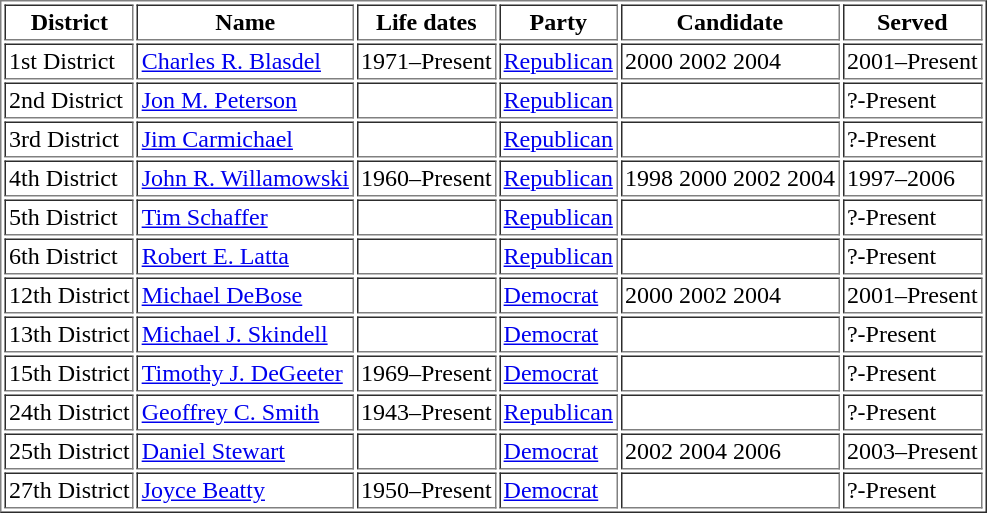<table table border="1" cellpadding="2">
<tr>
<th>District</th>
<th>Name</th>
<th>Life dates</th>
<th>Party</th>
<th>Candidate</th>
<th>Served</th>
</tr>
<tr>
<td>1st District</td>
<td><a href='#'>Charles R. Blasdel</a></td>
<td>1971–Present</td>
<td><a href='#'>Republican</a></td>
<td>2000 2002 2004</td>
<td>2001–Present</td>
</tr>
<tr>
<td>2nd District</td>
<td><a href='#'>Jon M. Peterson</a></td>
<td> </td>
<td><a href='#'>Republican</a></td>
<td> </td>
<td>?-Present</td>
</tr>
<tr>
<td>3rd District</td>
<td><a href='#'>Jim Carmichael</a></td>
<td> </td>
<td><a href='#'>Republican</a></td>
<td> </td>
<td>?-Present</td>
</tr>
<tr>
<td>4th District</td>
<td><a href='#'>John R. Willamowski</a></td>
<td>1960–Present</td>
<td><a href='#'>Republican</a></td>
<td>1998 2000 2002 2004</td>
<td>1997–2006</td>
</tr>
<tr>
<td>5th District</td>
<td><a href='#'>Tim Schaffer</a></td>
<td> </td>
<td><a href='#'>Republican</a></td>
<td> </td>
<td>?-Present</td>
</tr>
<tr>
<td>6th District</td>
<td><a href='#'>Robert E. Latta</a></td>
<td> </td>
<td><a href='#'>Republican</a></td>
<td> </td>
<td>?-Present</td>
</tr>
<tr>
<td>12th District</td>
<td><a href='#'>Michael DeBose</a></td>
<td> </td>
<td><a href='#'>Democrat</a></td>
<td>2000 2002 2004</td>
<td>2001–Present</td>
</tr>
<tr>
<td>13th District</td>
<td><a href='#'>Michael J. Skindell</a></td>
<td> </td>
<td><a href='#'>Democrat</a></td>
<td> </td>
<td>?-Present</td>
</tr>
<tr>
<td>15th District</td>
<td><a href='#'>Timothy J. DeGeeter</a></td>
<td>1969–Present</td>
<td><a href='#'>Democrat</a></td>
<td> </td>
<td>?-Present</td>
</tr>
<tr>
<td>24th District</td>
<td><a href='#'>Geoffrey C. Smith</a></td>
<td>1943–Present</td>
<td><a href='#'>Republican</a></td>
<td> </td>
<td>?-Present</td>
</tr>
<tr>
<td>25th District</td>
<td><a href='#'>Daniel Stewart</a></td>
<td> </td>
<td><a href='#'>Democrat</a></td>
<td>2002 2004 2006</td>
<td>2003–Present</td>
</tr>
<tr>
<td>27th District</td>
<td><a href='#'>Joyce Beatty</a></td>
<td>1950–Present</td>
<td><a href='#'>Democrat</a></td>
<td> </td>
<td>?-Present</td>
</tr>
</table>
